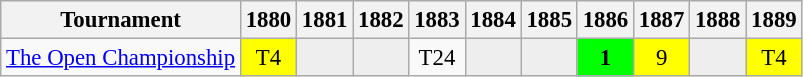<table class="wikitable" style="font-size:95%;text-align:center;">
<tr>
<th>Tournament</th>
<th>1880</th>
<th>1881</th>
<th>1882</th>
<th>1883</th>
<th>1884</th>
<th>1885</th>
<th>1886</th>
<th>1887</th>
<th>1888</th>
<th>1889</th>
</tr>
<tr>
<td align=left><a href='#'>The Open Championship</a></td>
<td style="background:yellow;">T4</td>
<td style="background:#eeeeee;"></td>
<td style="background:#eeeeee;"></td>
<td>T24</td>
<td style="background:#eeeeee;"></td>
<td style="background:#eeeeee;"></td>
<td style="background:lime;"><strong>1</strong></td>
<td style="background:yellow;">9</td>
<td style="background:#eeeeee;"></td>
<td style="background:yellow;">T4</td>
</tr>
</table>
